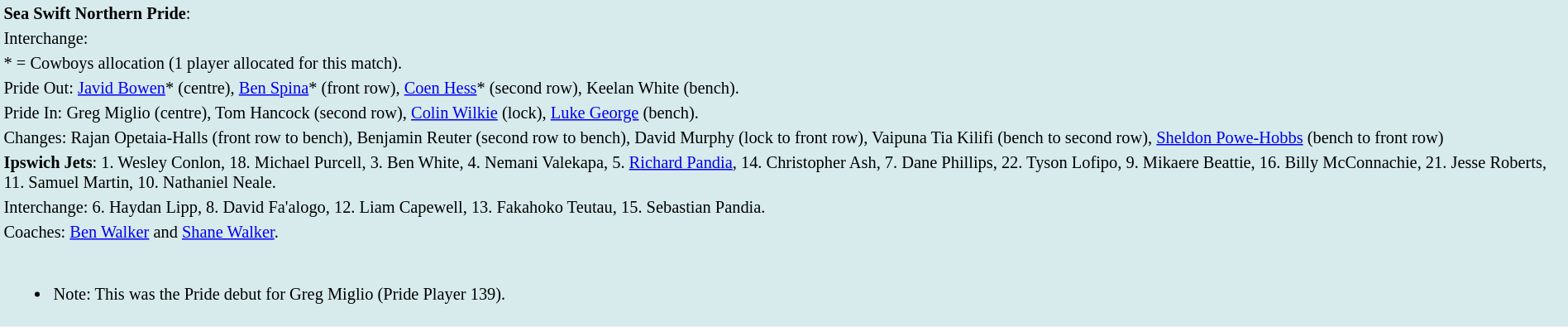<table style="background:#d7ebed; font-size:85%; width:100%;">
<tr>
<td><strong>Sea Swift Northern Pride</strong>:             </td>
</tr>
<tr>
<td>Interchange:    </td>
</tr>
<tr>
<td>* = Cowboys allocation (1 player allocated for this match).</td>
</tr>
<tr>
<td>Pride Out: <a href='#'>Javid Bowen</a>* (centre), <a href='#'>Ben Spina</a>* (front row), <a href='#'>Coen Hess</a>* (second row), Keelan White (bench).</td>
</tr>
<tr>
<td>Pride In: Greg Miglio (centre), Tom Hancock (second row), <a href='#'>Colin Wilkie</a> (lock), <a href='#'>Luke George</a> (bench).</td>
</tr>
<tr>
<td>Changes: Rajan Opetaia-Halls (front row to bench), Benjamin Reuter (second row to bench), David Murphy (lock to front row), Vaipuna Tia Kilifi (bench to second row), <a href='#'>Sheldon Powe-Hobbs</a> (bench to front row)</td>
</tr>
<tr>
<td><strong>Ipswich Jets</strong>: 1. Wesley Conlon, 18. Michael Purcell, 3. Ben White, 4. Nemani Valekapa, 5. <a href='#'>Richard Pandia</a>, 14. Christopher Ash, 7. Dane Phillips, 22. Tyson Lofipo, 9. Mikaere Beattie, 16. Billy McConnachie, 21. Jesse Roberts, 11. Samuel Martin, 10. Nathaniel Neale.</td>
</tr>
<tr>
<td>Interchange: 6. Haydan Lipp, 8. David Fa'alogo, 12. Liam Capewell, 13. Fakahoko Teutau, 15. Sebastian Pandia.</td>
</tr>
<tr>
<td>Coaches: <a href='#'>Ben Walker</a> and <a href='#'>Shane Walker</a>.</td>
</tr>
<tr>
<td><br><ul><li>Note: This was the Pride debut for Greg Miglio (Pride Player 139).</li></ul></td>
</tr>
<tr>
</tr>
</table>
